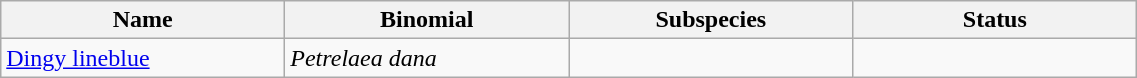<table width=60% class="wikitable">
<tr>
<th width=20%>Name</th>
<th width=20%>Binomial</th>
<th width=20%>Subspecies</th>
<th width=20%>Status</th>
</tr>
<tr>
<td><a href='#'>Dingy lineblue</a><br>
</td>
<td><em>Petrelaea dana</em></td>
<td></td>
<td></td>
</tr>
</table>
